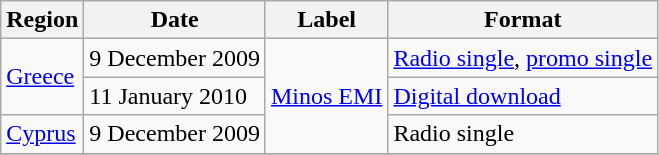<table class="sortable wikitable">
<tr>
<th>Region</th>
<th>Date</th>
<th>Label</th>
<th>Format</th>
</tr>
<tr>
<td rowspan="2"><a href='#'>Greece</a></td>
<td>9 December 2009</td>
<td rowspan="3"><a href='#'>Minos EMI</a></td>
<td><a href='#'>Radio single</a>, <a href='#'>promo single</a></td>
</tr>
<tr>
<td>11 January 2010</td>
<td><a href='#'>Digital download</a></td>
</tr>
<tr>
<td><a href='#'>Cyprus</a></td>
<td>9 December 2009</td>
<td>Radio single</td>
</tr>
<tr>
</tr>
</table>
